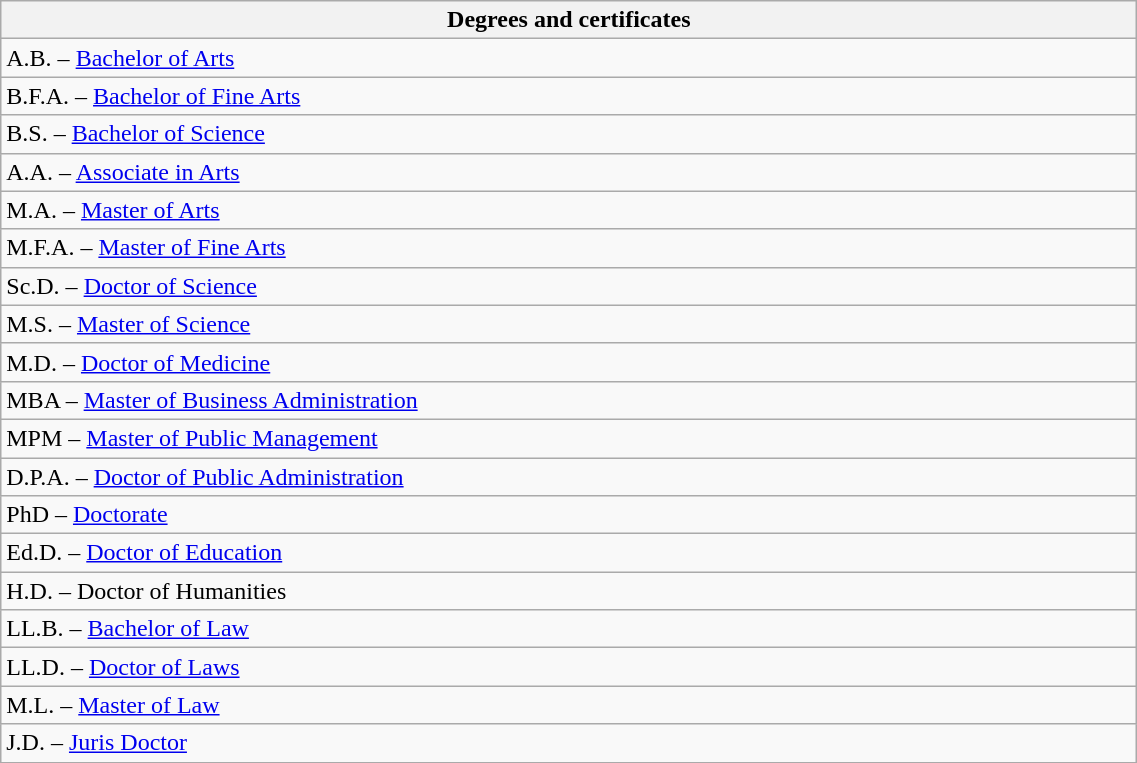<table class="wikitable mw-collapsible mw-collapsed" style="width: 60%; height: 30px style="font-size: 100%">
<tr>
<th>Degrees and certificates</th>
</tr>
<tr>
<td>A.B. – <a href='#'>Bachelor of Arts</a></td>
</tr>
<tr>
<td>B.F.A. – <a href='#'>Bachelor of Fine Arts</a></td>
</tr>
<tr>
<td>B.S. – <a href='#'>Bachelor of Science</a></td>
</tr>
<tr>
<td>A.A. – <a href='#'>Associate in Arts</a></td>
</tr>
<tr>
<td>M.A. – <a href='#'>Master of Arts</a></td>
</tr>
<tr>
<td>M.F.A. – <a href='#'>Master of Fine Arts</a></td>
</tr>
<tr>
<td>Sc.D. – <a href='#'>Doctor of Science</a></td>
</tr>
<tr>
<td>M.S. – <a href='#'>Master of Science</a></td>
</tr>
<tr>
<td>M.D. – <a href='#'>Doctor of Medicine</a></td>
</tr>
<tr>
<td>MBA – <a href='#'>Master of Business Administration</a></td>
</tr>
<tr>
<td>MPM – <a href='#'>Master of Public Management</a></td>
</tr>
<tr>
<td>D.P.A. – <a href='#'>Doctor of Public Administration</a></td>
</tr>
<tr>
<td>PhD – <a href='#'>Doctorate</a></td>
</tr>
<tr>
<td>Ed.D. – <a href='#'>Doctor of Education</a></td>
</tr>
<tr>
<td>H.D. – Doctor of Humanities</td>
</tr>
<tr>
<td>LL.B. – <a href='#'>Bachelor of Law</a></td>
</tr>
<tr>
<td>LL.D. – <a href='#'>Doctor of Laws</a></td>
</tr>
<tr>
<td>M.L. – <a href='#'>Master of Law</a></td>
</tr>
<tr>
<td>J.D. – <a href='#'>Juris Doctor</a></td>
</tr>
<tr>
</tr>
</table>
